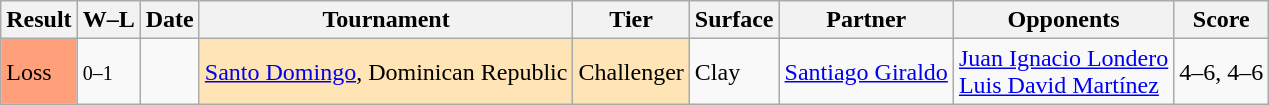<table class="wikitable">
<tr>
<th>Result</th>
<th class="unsortable">W–L</th>
<th>Date</th>
<th>Tournament</th>
<th>Tier</th>
<th>Surface</th>
<th>Partner</th>
<th>Opponents</th>
<th class="unsortable">Score</th>
</tr>
<tr>
<td bgcolor=FFA07A>Loss</td>
<td><small>0–1</small></td>
<td><a href='#'></a></td>
<td bgcolor=moccasin><a href='#'>Santo Domingo</a>, Dominican Republic</td>
<td bgcolor=moccasin>Challenger</td>
<td>Clay</td>
<td> <a href='#'>Santiago Giraldo</a></td>
<td> <a href='#'>Juan Ignacio Londero</a> <br>  <a href='#'>Luis David Martínez</a></td>
<td>4–6, 4–6</td>
</tr>
</table>
